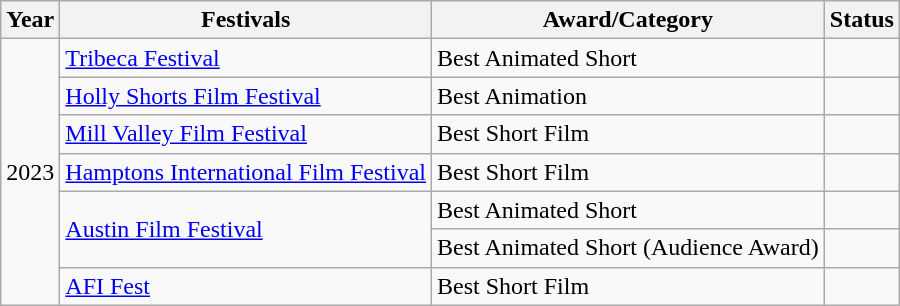<table class="wikitable">
<tr>
<th>Year</th>
<th>Festivals</th>
<th>Award/Category</th>
<th>Status</th>
</tr>
<tr>
<td rowspan="7">2023</td>
<td><a href='#'>Tribeca Festival</a></td>
<td>Best Animated Short</td>
<td></td>
</tr>
<tr>
<td><a href='#'>Holly Shorts Film Festival</a></td>
<td>Best Animation</td>
<td></td>
</tr>
<tr>
<td><a href='#'>Mill Valley Film Festival</a></td>
<td>Best Short Film</td>
<td></td>
</tr>
<tr>
<td><a href='#'>Hamptons International Film Festival</a></td>
<td>Best Short Film</td>
<td></td>
</tr>
<tr>
<td rowspan="2"><a href='#'>Austin Film Festival</a></td>
<td>Best Animated Short</td>
<td></td>
</tr>
<tr>
<td>Best Animated Short (Audience Award)</td>
<td></td>
</tr>
<tr>
<td><a href='#'>AFI Fest</a></td>
<td>Best Short Film</td>
<td></td>
</tr>
</table>
